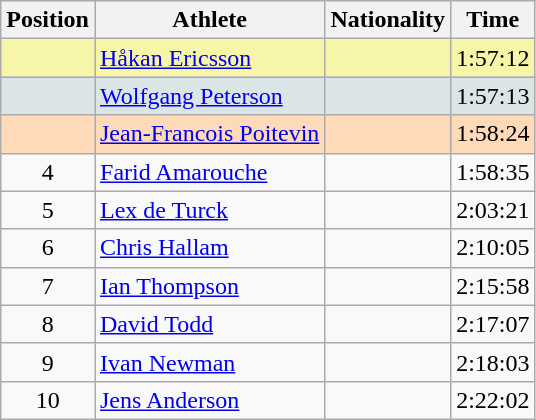<table class="wikitable sortable">
<tr>
<th>Position</th>
<th>Athlete</th>
<th>Nationality</th>
<th>Time</th>
</tr>
<tr bgcolor="#F7F6A8">
<td align=center></td>
<td><a href='#'>Håkan Ericsson</a></td>
<td></td>
<td>1:57:12</td>
</tr>
<tr bgcolor="#DCE5E5">
<td align=center></td>
<td><a href='#'>Wolfgang Peterson</a></td>
<td></td>
<td>1:57:13</td>
</tr>
<tr bgcolor="#FFDAB9">
<td align=center></td>
<td><a href='#'>Jean-Francois Poitevin</a></td>
<td></td>
<td>1:58:24</td>
</tr>
<tr>
<td align=center>4</td>
<td><a href='#'>Farid Amarouche</a></td>
<td></td>
<td>1:58:35</td>
</tr>
<tr>
<td align=center>5</td>
<td><a href='#'>Lex de Turck</a></td>
<td></td>
<td>2:03:21</td>
</tr>
<tr>
<td align=center>6</td>
<td><a href='#'>Chris Hallam</a></td>
<td></td>
<td>2:10:05</td>
</tr>
<tr>
<td align=center>7</td>
<td><a href='#'>Ian Thompson</a></td>
<td></td>
<td>2:15:58</td>
</tr>
<tr>
<td align=center>8</td>
<td><a href='#'>David Todd</a></td>
<td></td>
<td>2:17:07</td>
</tr>
<tr>
<td align=center>9</td>
<td><a href='#'>Ivan Newman</a></td>
<td></td>
<td>2:18:03</td>
</tr>
<tr>
<td align=center>10</td>
<td><a href='#'>Jens Anderson</a></td>
<td></td>
<td>2:22:02</td>
</tr>
</table>
